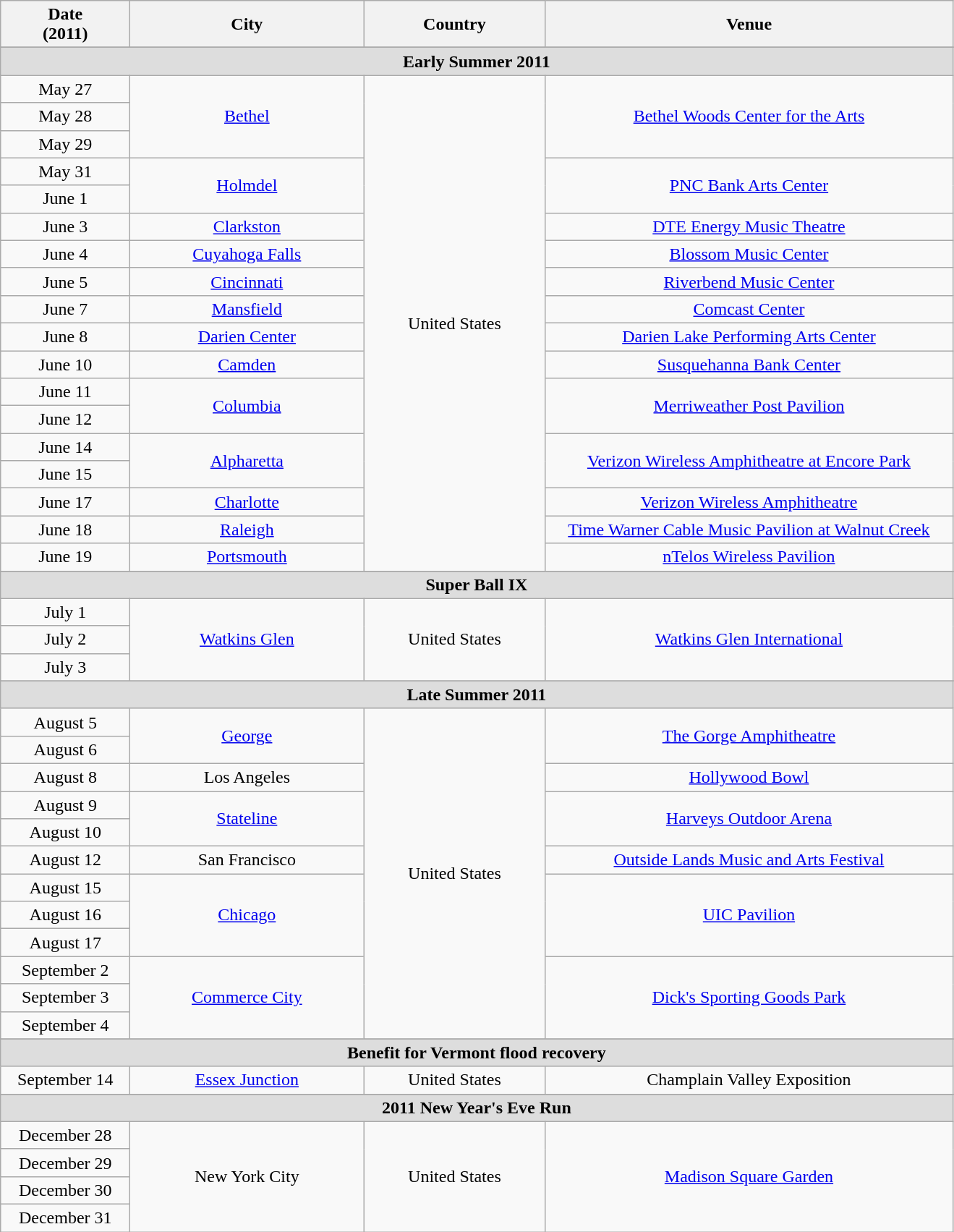<table class="wikitable plainrowheaders" style="text-align:center;">
<tr>
<th scope="col" style="width:7em;">Date<br>(2011)</th>
<th scope="col" style="width:13em;">City</th>
<th scope="col" style="width:10em;">Country</th>
<th scope="col" style="width:23em;">Venue</th>
</tr>
<tr>
</tr>
<tr style="background:#ddd;">
<td colspan="4" style="text-align:center;"><strong>Early Summer 2011</strong></td>
</tr>
<tr>
<td>May 27</td>
<td rowspan="3"><a href='#'>Bethel</a></td>
<td rowspan="18">United States</td>
<td rowspan="3"><a href='#'>Bethel Woods Center for the Arts</a></td>
</tr>
<tr>
<td>May 28</td>
</tr>
<tr>
<td>May 29</td>
</tr>
<tr>
<td>May 31</td>
<td rowspan="2"><a href='#'>Holmdel</a></td>
<td rowspan="2"><a href='#'>PNC Bank Arts Center</a></td>
</tr>
<tr>
<td>June 1</td>
</tr>
<tr>
<td>June 3</td>
<td><a href='#'>Clarkston</a></td>
<td><a href='#'>DTE Energy Music Theatre</a></td>
</tr>
<tr>
<td>June 4</td>
<td><a href='#'>Cuyahoga Falls</a></td>
<td><a href='#'>Blossom Music Center</a></td>
</tr>
<tr>
<td>June 5</td>
<td><a href='#'>Cincinnati</a></td>
<td><a href='#'>Riverbend Music Center</a></td>
</tr>
<tr>
<td>June 7</td>
<td><a href='#'>Mansfield</a></td>
<td><a href='#'>Comcast Center</a></td>
</tr>
<tr>
<td>June 8</td>
<td><a href='#'>Darien Center</a></td>
<td><a href='#'>Darien Lake Performing Arts Center</a></td>
</tr>
<tr>
<td>June 10</td>
<td><a href='#'>Camden</a></td>
<td><a href='#'>Susquehanna Bank Center</a></td>
</tr>
<tr>
<td>June 11</td>
<td rowspan="2"><a href='#'>Columbia</a></td>
<td rowspan="2"><a href='#'>Merriweather Post Pavilion</a></td>
</tr>
<tr>
<td>June 12</td>
</tr>
<tr>
<td>June 14</td>
<td rowspan="2"><a href='#'>Alpharetta</a></td>
<td rowspan="2"><a href='#'>Verizon Wireless Amphitheatre at Encore Park</a></td>
</tr>
<tr>
<td>June 15</td>
</tr>
<tr>
<td>June 17</td>
<td><a href='#'>Charlotte</a></td>
<td><a href='#'>Verizon Wireless Amphitheatre</a></td>
</tr>
<tr>
<td>June 18</td>
<td><a href='#'>Raleigh</a></td>
<td><a href='#'>Time Warner Cable Music Pavilion at Walnut Creek</a></td>
</tr>
<tr>
<td>June 19</td>
<td><a href='#'>Portsmouth</a></td>
<td><a href='#'>nTelos Wireless Pavilion</a></td>
</tr>
<tr>
</tr>
<tr style="background:#ddd;">
<td colspan="4" style="text-align:center;"><strong>Super Ball IX</strong></td>
</tr>
<tr>
<td>July 1</td>
<td rowspan="3"><a href='#'>Watkins Glen</a></td>
<td rowspan="3">United States</td>
<td rowspan="3"><a href='#'>Watkins Glen International</a></td>
</tr>
<tr>
<td>July 2</td>
</tr>
<tr>
<td>July 3</td>
</tr>
<tr>
</tr>
<tr style="background:#ddd;">
<td colspan="4" style="text-align:center;"><strong>Late Summer 2011</strong></td>
</tr>
<tr>
<td>August 5</td>
<td rowspan="2"><a href='#'>George</a></td>
<td rowspan="12">United States</td>
<td rowspan="2"><a href='#'>The Gorge Amphitheatre</a></td>
</tr>
<tr>
<td>August 6</td>
</tr>
<tr>
<td>August 8</td>
<td>Los Angeles</td>
<td><a href='#'>Hollywood Bowl</a></td>
</tr>
<tr>
<td>August 9</td>
<td rowspan="2"><a href='#'>Stateline</a></td>
<td rowspan="2"><a href='#'>Harveys Outdoor Arena</a></td>
</tr>
<tr>
<td>August 10</td>
</tr>
<tr>
<td>August 12</td>
<td>San Francisco</td>
<td><a href='#'>Outside Lands Music and Arts Festival</a></td>
</tr>
<tr>
<td>August 15</td>
<td rowspan="3"><a href='#'>Chicago</a></td>
<td rowspan="3"><a href='#'>UIC Pavilion</a></td>
</tr>
<tr>
<td>August 16</td>
</tr>
<tr>
<td>August 17</td>
</tr>
<tr>
<td>September 2</td>
<td rowspan="3"><a href='#'>Commerce City</a></td>
<td rowspan="3"><a href='#'>Dick's Sporting Goods Park</a></td>
</tr>
<tr>
<td>September 3</td>
</tr>
<tr>
<td>September 4</td>
</tr>
<tr>
</tr>
<tr style="background:#ddd;">
<td colspan="4" style="text-align:center;"><strong>Benefit for Vermont flood recovery</strong></td>
</tr>
<tr>
<td>September 14</td>
<td><a href='#'>Essex Junction</a></td>
<td>United States</td>
<td>Champlain Valley Exposition</td>
</tr>
<tr>
</tr>
<tr style="background:#ddd;">
<td colspan="4" style="text-align:center;"><strong>2011 New Year's Eve Run</strong></td>
</tr>
<tr>
<td>December 28</td>
<td rowspan="4">New York City</td>
<td rowspan="4">United States</td>
<td rowspan="4"><a href='#'>Madison Square Garden</a></td>
</tr>
<tr>
<td>December 29</td>
</tr>
<tr>
<td>December 30</td>
</tr>
<tr>
<td>December 31</td>
</tr>
</table>
